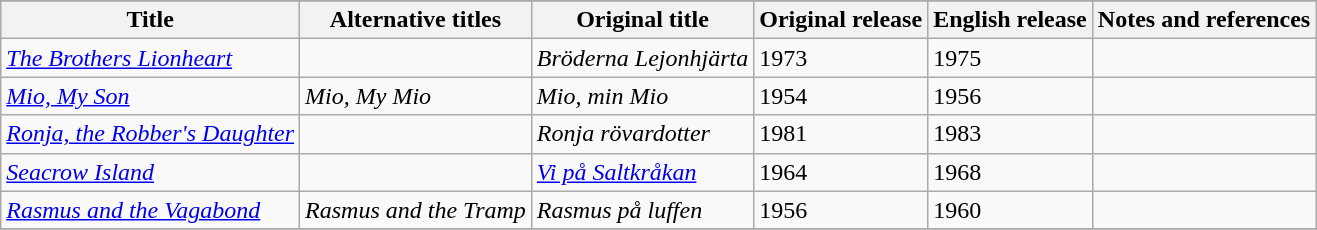<table class="wikitable">
<tr bgcolor="#CCCCCC" align="center">
</tr>
<tr>
<th>Title</th>
<th>Alternative titles</th>
<th>Original title</th>
<th>Original release</th>
<th>English release</th>
<th>Notes and references</th>
</tr>
<tr>
<td><em><a href='#'>The Brothers Lionheart</a></em></td>
<td></td>
<td><em>Bröderna Lejonhjärta</em></td>
<td>1973</td>
<td>1975</td>
<td></td>
</tr>
<tr>
<td><em><a href='#'>Mio, My Son</a></em></td>
<td><em>Mio, My Mio</em></td>
<td><em>Mio, min Mio</em></td>
<td>1954</td>
<td>1956</td>
<td></td>
</tr>
<tr>
<td><em><a href='#'>Ronja, the Robber's Daughter</a></em></td>
<td></td>
<td><em>Ronja rövardotter</em></td>
<td>1981</td>
<td>1983</td>
<td></td>
</tr>
<tr>
<td><em><a href='#'>Seacrow Island</a></em></td>
<td></td>
<td><em><a href='#'>Vi på Saltkråkan</a></em></td>
<td>1964</td>
<td>1968</td>
<td></td>
</tr>
<tr>
<td><em><a href='#'>Rasmus and the Vagabond</a></em></td>
<td><em>Rasmus and the Tramp</em></td>
<td><em>Rasmus på luffen</em></td>
<td>1956</td>
<td>1960</td>
<td></td>
</tr>
<tr>
</tr>
</table>
